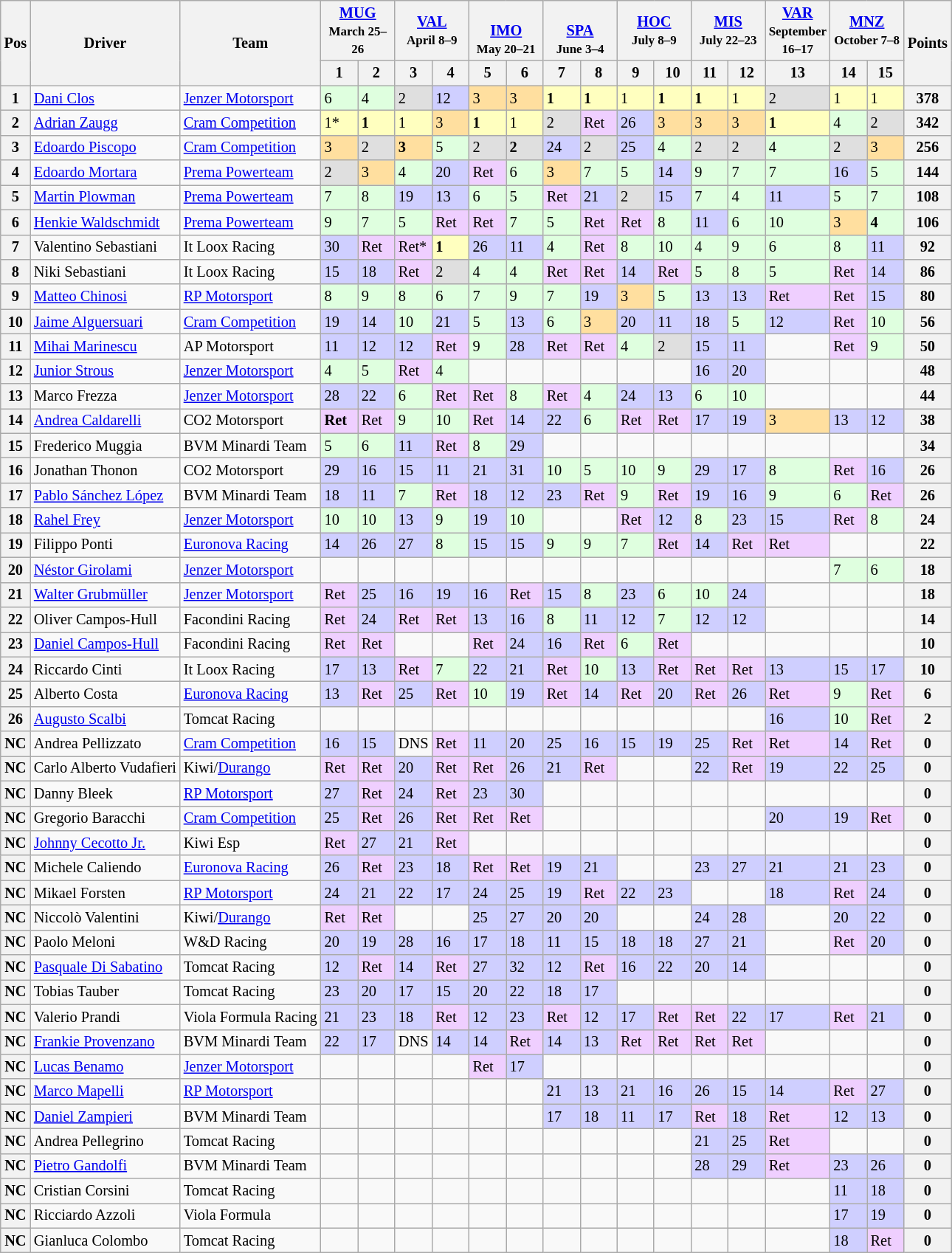<table class="wikitable" style="font-size: 85%;">
<tr>
<th rowspan=2>Pos</th>
<th rowspan=2>Driver</th>
<th rowspan=2>Team</th>
<th colspan=2> <a href='#'>MUG</a><br><small>March 25–26</small></th>
<th colspan=2> <a href='#'>VAL</a><br><small>April 8–9</small></th>
<th colspan=2><br><a href='#'>IMO</a><br><small>May 20–21</small></th>
<th colspan=2><br><a href='#'>SPA</a><br><small>June 3–4</small></th>
<th colspan=2> <a href='#'>HOC</a><br><small>July 8–9</small></th>
<th colspan=2> <a href='#'>MIS</a><br><small>July 22–23</small></th>
<th> <a href='#'>VAR</a><br><small>September 16–17</small></th>
<th colspan=2> <a href='#'>MNZ</a><br><small>October 7–8</small></th>
<th rowspan=2>Points</th>
</tr>
<tr>
<th width="27">1</th>
<th width="27">2</th>
<th width="27">3</th>
<th width="27">4</th>
<th width="27">5</th>
<th width="27">6</th>
<th width="27">7</th>
<th width="27">8</th>
<th width="27">9</th>
<th width="27">10</th>
<th width="27">11</th>
<th width="27">12</th>
<th width="27">13</th>
<th width="27">14</th>
<th width="27">15</th>
</tr>
<tr>
<th>1</th>
<td> <a href='#'>Dani Clos</a></td>
<td><a href='#'>Jenzer Motorsport</a></td>
<td style="background:#DFFFDF;">6</td>
<td style="background:#DFFFDF;">4</td>
<td style="background:#DFDFDF;">2</td>
<td style="background:#CFCFFF;">12</td>
<td style="background:#FFDF9F;">3</td>
<td style="background:#FFDF9F;">3</td>
<td style="background:#FFFFBF;"><strong>1</strong></td>
<td style="background:#FFFFBF;"><strong>1</strong></td>
<td style="background:#FFFFBF;">1</td>
<td style="background:#FFFFBF;"><strong>1</strong></td>
<td style="background:#FFFFBF;"><strong>1</strong></td>
<td style="background:#FFFFBF;">1</td>
<td style="background:#DFDFDF;">2</td>
<td style="background:#FFFFBF;">1</td>
<td style="background:#FFFFBF;">1</td>
<th>378</th>
</tr>
<tr>
<th>2</th>
<td> <a href='#'>Adrian Zaugg</a></td>
<td><a href='#'>Cram Competition</a></td>
<td style="background:#FFFFBF;">1*</td>
<td style="background:#FFFFBF;"><strong>1</strong></td>
<td style="background:#FFFFBF;">1</td>
<td style="background:#FFDF9F;">3</td>
<td style="background:#FFFFBF;"><strong>1</strong></td>
<td style="background:#FFFFBF;">1</td>
<td style="background:#DFDFDF;">2</td>
<td style="background:#EFCFFF;">Ret</td>
<td style="background:#CFCFFF;">26</td>
<td style="background:#FFDF9F;">3</td>
<td style="background:#FFDF9F;">3</td>
<td style="background:#FFDF9F;">3</td>
<td style="background:#FFFFBF;"><strong>1</strong></td>
<td style="background:#DFFFDF;">4</td>
<td style="background:#DFDFDF;">2</td>
<th>342</th>
</tr>
<tr>
<th>3</th>
<td> <a href='#'>Edoardo Piscopo</a></td>
<td><a href='#'>Cram Competition</a></td>
<td style="background:#FFDF9F;">3</td>
<td style="background:#DFDFDF;">2</td>
<td style="background:#FFDF9F;"><strong>3</strong></td>
<td style="background:#DFFFDF;">5</td>
<td style="background:#DFDFDF;">2</td>
<td style="background:#DFDFDF;"><strong>2</strong></td>
<td style="background:#CFCFFF;">24</td>
<td style="background:#DFDFDF;">2</td>
<td style="background:#CFCFFF;">25</td>
<td style="background:#DFFFDF;">4</td>
<td style="background:#DFDFDF;">2</td>
<td style="background:#DFDFDF;">2</td>
<td style="background:#DFFFDF;">4</td>
<td style="background:#DFDFDF;">2</td>
<td style="background:#FFDF9F;">3</td>
<th>256</th>
</tr>
<tr>
<th>4</th>
<td> <a href='#'>Edoardo Mortara</a></td>
<td><a href='#'>Prema Powerteam</a></td>
<td style="background:#DFDFDF;">2</td>
<td style="background:#FFDF9F;">3</td>
<td style="background:#DFFFDF;">4</td>
<td style="background:#CFCFFF;">20</td>
<td style="background:#EFCFFF;">Ret</td>
<td style="background:#DFFFDF;">6</td>
<td style="background:#FFDF9F;">3</td>
<td style="background:#DFFFDF;">7</td>
<td style="background:#DFFFDF;">5</td>
<td style="background:#CFCFFF;">14</td>
<td style="background:#DFFFDF;">9</td>
<td style="background:#DFFFDF;">7</td>
<td style="background:#DFFFDF;">7</td>
<td style="background:#CFCFFF;">16</td>
<td style="background:#DFFFDF;">5</td>
<th>144</th>
</tr>
<tr>
<th>5</th>
<td> <a href='#'>Martin Plowman</a></td>
<td><a href='#'>Prema Powerteam</a></td>
<td style="background:#DFFFDF;">7</td>
<td style="background:#DFFFDF;">8</td>
<td style="background:#CFCFFF;">19</td>
<td style="background:#CFCFFF;">13</td>
<td style="background:#DFFFDF;">6</td>
<td style="background:#DFFFDF;">5</td>
<td style="background:#EFCFFF;">Ret</td>
<td style="background:#CFCFFF;">21</td>
<td style="background:#DFDFDF;">2</td>
<td style="background:#CFCFFF;">15</td>
<td style="background:#DFFFDF;">7</td>
<td style="background:#DFFFDF;">4</td>
<td style="background:#CFCFFF;">11</td>
<td style="background:#DFFFDF;">5</td>
<td style="background:#DFFFDF;">7</td>
<th>108</th>
</tr>
<tr>
<th>6</th>
<td> <a href='#'>Henkie Waldschmidt</a></td>
<td><a href='#'>Prema Powerteam</a></td>
<td style="background:#DFFFDF;">9</td>
<td style="background:#DFFFDF;">7</td>
<td style="background:#DFFFDF;">5</td>
<td style="background:#EFCFFF;">Ret</td>
<td style="background:#EFCFFF;">Ret</td>
<td style="background:#DFFFDF;">7</td>
<td style="background:#DFFFDF;">5</td>
<td style="background:#EFCFFF;">Ret</td>
<td style="background:#EFCFFF;">Ret</td>
<td style="background:#DFFFDF;">8</td>
<td style="background:#CFCFFF;">11</td>
<td style="background:#DFFFDF;">6</td>
<td style="background:#DFFFDF;">10</td>
<td style="background:#FFDF9F;">3</td>
<td style="background:#DFFFDF;"><strong>4</strong></td>
<th>106</th>
</tr>
<tr>
<th>7</th>
<td> Valentino Sebastiani</td>
<td>It Loox Racing</td>
<td style="background:#CFCFFF;">30</td>
<td style="background:#EFCFFF;">Ret</td>
<td style="background:#EFCFFF;">Ret*</td>
<td style="background:#FFFFBF;"><strong>1</strong></td>
<td style="background:#CFCFFF;">26</td>
<td style="background:#CFCFFF;">11</td>
<td style="background:#DFFFDF;">4</td>
<td style="background:#EFCFFF;">Ret</td>
<td style="background:#DFFFDF;">8</td>
<td style="background:#DFFFDF;">10</td>
<td style="background:#DFFFDF;">4</td>
<td style="background:#DFFFDF;">9</td>
<td style="background:#DFFFDF;">6</td>
<td style="background:#DFFFDF;">8</td>
<td style="background:#CFCFFF;">11</td>
<th>92</th>
</tr>
<tr>
<th>8</th>
<td> Niki Sebastiani</td>
<td>It Loox Racing</td>
<td style="background:#CFCFFF;">15</td>
<td style="background:#CFCFFF;">18</td>
<td style="background:#EFCFFF;">Ret</td>
<td style="background:#DFDFDF;">2</td>
<td style="background:#DFFFDF;">4</td>
<td style="background:#DFFFDF;">4</td>
<td style="background:#EFCFFF;">Ret</td>
<td style="background:#EFCFFF;">Ret</td>
<td style="background:#CFCFFF;">14</td>
<td style="background:#EFCFFF;">Ret</td>
<td style="background:#DFFFDF;">5</td>
<td style="background:#DFFFDF;">8</td>
<td style="background:#DFFFDF;">5</td>
<td style="background:#EFCFFF;">Ret</td>
<td style="background:#CFCFFF;">14</td>
<th>86</th>
</tr>
<tr>
<th>9</th>
<td> <a href='#'>Matteo Chinosi</a></td>
<td><a href='#'>RP Motorsport</a></td>
<td style="background:#DFFFDF;">8</td>
<td style="background:#DFFFDF;">9</td>
<td style="background:#DFFFDF;">8</td>
<td style="background:#DFFFDF;">6</td>
<td style="background:#DFFFDF;">7</td>
<td style="background:#DFFFDF;">9</td>
<td style="background:#DFFFDF;">7</td>
<td style="background:#CFCFFF;">19</td>
<td style="background:#FFDF9F;">3</td>
<td style="background:#DFFFDF;">5</td>
<td style="background:#CFCFFF;">13</td>
<td style="background:#CFCFFF;">13</td>
<td style="background:#EFCFFF;">Ret</td>
<td style="background:#EFCFFF;">Ret</td>
<td style="background:#CFCFFF;">15</td>
<th>80</th>
</tr>
<tr>
<th>10</th>
<td> <a href='#'>Jaime Alguersuari</a></td>
<td><a href='#'>Cram Competition</a></td>
<td style="background:#CFCFFF;">19</td>
<td style="background:#CFCFFF;">14</td>
<td style="background:#DFFFDF;">10</td>
<td style="background:#CFCFFF;">21</td>
<td style="background:#DFFFDF;">5</td>
<td style="background:#CFCFFF;">13</td>
<td style="background:#DFFFDF;">6</td>
<td style="background:#FFDF9F;">3</td>
<td style="background:#CFCFFF;">20</td>
<td style="background:#CFCFFF;">11</td>
<td style="background:#CFCFFF;">18</td>
<td style="background:#DFFFDF;">5</td>
<td style="background:#CFCFFF;">12</td>
<td style="background:#EFCFFF;">Ret</td>
<td style="background:#DFFFDF;">10</td>
<th>56</th>
</tr>
<tr>
<th>11</th>
<td> <a href='#'>Mihai Marinescu</a></td>
<td>AP Motorsport</td>
<td style="background:#CFCFFF;">11</td>
<td style="background:#CFCFFF;">12</td>
<td style="background:#CFCFFF;">12</td>
<td style="background:#EFCFFF;">Ret</td>
<td style="background:#DFFFDF;">9</td>
<td style="background:#CFCFFF;">28</td>
<td style="background:#EFCFFF;">Ret</td>
<td style="background:#EFCFFF;">Ret</td>
<td style="background:#DFFFDF;">4</td>
<td style="background:#DFDFDF;">2</td>
<td style="background:#CFCFFF;">15</td>
<td style="background:#CFCFFF;">11</td>
<td></td>
<td style="background:#EFCFFF;">Ret</td>
<td style="background:#DFFFDF;">9</td>
<th>50</th>
</tr>
<tr>
<th>12</th>
<td> <a href='#'>Junior Strous</a></td>
<td><a href='#'>Jenzer Motorsport</a></td>
<td style="background:#DFFFDF;">4</td>
<td style="background:#DFFFDF;">5</td>
<td style="background:#EFCFFF;">Ret</td>
<td style="background:#DFFFDF;">4</td>
<td></td>
<td></td>
<td></td>
<td></td>
<td></td>
<td></td>
<td style="background:#CFCFFF;">16</td>
<td style="background:#CFCFFF;">20</td>
<td></td>
<td></td>
<td></td>
<th>48</th>
</tr>
<tr>
<th>13</th>
<td> Marco Frezza</td>
<td><a href='#'>Jenzer Motorsport</a></td>
<td style="background:#CFCFFF;">28</td>
<td style="background:#CFCFFF;">22</td>
<td style="background:#DFFFDF;">6</td>
<td style="background:#EFCFFF;">Ret</td>
<td style="background:#EFCFFF;">Ret</td>
<td style="background:#DFFFDF;">8</td>
<td style="background:#EFCFFF;">Ret</td>
<td style="background:#DFFFDF;">4</td>
<td style="background:#CFCFFF;">24</td>
<td style="background:#CFCFFF;">13</td>
<td style="background:#DFFFDF;">6</td>
<td style="background:#DFFFDF;">10</td>
<td></td>
<td></td>
<td></td>
<th>44</th>
</tr>
<tr>
<th>14</th>
<td> <a href='#'>Andrea Caldarelli</a></td>
<td>CO2 Motorsport</td>
<td style="background:#EFCFFF;"><strong>Ret</strong></td>
<td style="background:#EFCFFF;">Ret</td>
<td style="background:#DFFFDF;">9</td>
<td style="background:#DFFFDF;">10</td>
<td style="background:#EFCFFF;">Ret</td>
<td style="background:#CFCFFF;">14</td>
<td style="background:#CFCFFF;">22</td>
<td style="background:#DFFFDF;">6</td>
<td style="background:#EFCFFF;">Ret</td>
<td style="background:#EFCFFF;">Ret</td>
<td style="background:#CFCFFF;">17</td>
<td style="background:#CFCFFF;">19</td>
<td style="background:#FFDF9F;">3</td>
<td style="background:#CFCFFF;">13</td>
<td style="background:#CFCFFF;">12</td>
<th>38</th>
</tr>
<tr>
<th>15</th>
<td> Frederico Muggia</td>
<td>BVM Minardi Team</td>
<td style="background:#DFFFDF;">5</td>
<td style="background:#DFFFDF;">6</td>
<td style="background:#CFCFFF;">11</td>
<td style="background:#EFCFFF;">Ret</td>
<td style="background:#DFFFDF;">8</td>
<td style="background:#CFCFFF;">29</td>
<td></td>
<td></td>
<td></td>
<td></td>
<td></td>
<td></td>
<td></td>
<td></td>
<td></td>
<th>34</th>
</tr>
<tr>
<th>16</th>
<td> Jonathan Thonon</td>
<td>CO2 Motorsport</td>
<td style="background:#CFCFFF;">29</td>
<td style="background:#CFCFFF;">16</td>
<td style="background:#CFCFFF;">15</td>
<td style="background:#CFCFFF;">11</td>
<td style="background:#CFCFFF;">21</td>
<td style="background:#CFCFFF;">31</td>
<td style="background:#DFFFDF;">10</td>
<td style="background:#DFFFDF;">5</td>
<td style="background:#DFFFDF;">10</td>
<td style="background:#DFFFDF;">9</td>
<td style="background:#CFCFFF;">29</td>
<td style="background:#CFCFFF;">17</td>
<td style="background:#DFFFDF;">8</td>
<td style="background:#EFCFFF;">Ret</td>
<td style="background:#CFCFFF;">16</td>
<th>26</th>
</tr>
<tr>
<th>17</th>
<td> <a href='#'>Pablo Sánchez López</a></td>
<td>BVM Minardi Team</td>
<td style="background:#CFCFFF;">18</td>
<td style="background:#CFCFFF;">11</td>
<td style="background:#DFFFDF;">7</td>
<td style="background:#EFCFFF;">Ret</td>
<td style="background:#CFCFFF;">18</td>
<td style="background:#CFCFFF;">12</td>
<td style="background:#CFCFFF;">23</td>
<td style="background:#EFCFFF;">Ret</td>
<td style="background:#DFFFDF;">9</td>
<td style="background:#EFCFFF;">Ret</td>
<td style="background:#CFCFFF;">19</td>
<td style="background:#CFCFFF;">16</td>
<td style="background:#DFFFDF;">9</td>
<td style="background:#DFFFDF;">6</td>
<td style="background:#EFCFFF;">Ret</td>
<th>26</th>
</tr>
<tr>
<th>18</th>
<td> <a href='#'>Rahel Frey</a></td>
<td><a href='#'>Jenzer Motorsport</a></td>
<td style="background:#DFFFDF;">10</td>
<td style="background:#DFFFDF;">10</td>
<td style="background:#CFCFFF;">13</td>
<td style="background:#DFFFDF;">9</td>
<td style="background:#CFCFFF;">19</td>
<td style="background:#DFFFDF;">10</td>
<td></td>
<td></td>
<td style="background:#EFCFFF;">Ret</td>
<td style="background:#CFCFFF;">12</td>
<td style="background:#DFFFDF;">8</td>
<td style="background:#CFCFFF;">23</td>
<td style="background:#CFCFFF;">15</td>
<td style="background:#EFCFFF;">Ret</td>
<td style="background:#DFFFDF;">8</td>
<th>24</th>
</tr>
<tr>
<th>19</th>
<td> Filippo Ponti</td>
<td><a href='#'>Euronova Racing</a></td>
<td style="background:#CFCFFF;">14</td>
<td style="background:#CFCFFF;">26</td>
<td style="background:#CFCFFF;">27</td>
<td style="background:#DFFFDF;">8</td>
<td style="background:#CFCFFF;">15</td>
<td style="background:#CFCFFF;">15</td>
<td style="background:#DFFFDF;">9</td>
<td style="background:#DFFFDF;">9</td>
<td style="background:#DFFFDF;">7</td>
<td style="background:#EFCFFF;">Ret</td>
<td style="background:#CFCFFF;">14</td>
<td style="background:#EFCFFF;">Ret</td>
<td style="background:#EFCFFF;">Ret</td>
<td></td>
<td></td>
<th>22</th>
</tr>
<tr>
<th>20</th>
<td> <a href='#'>Néstor Girolami</a></td>
<td><a href='#'>Jenzer Motorsport</a></td>
<td></td>
<td></td>
<td></td>
<td></td>
<td></td>
<td></td>
<td></td>
<td></td>
<td></td>
<td></td>
<td></td>
<td></td>
<td></td>
<td style="background:#DFFFDF;">7</td>
<td style="background:#DFFFDF;">6</td>
<th>18</th>
</tr>
<tr>
<th>21</th>
<td> <a href='#'>Walter Grubmüller</a></td>
<td><a href='#'>Jenzer Motorsport</a></td>
<td style="background:#EFCFFF;">Ret</td>
<td style="background:#CFCFFF;">25</td>
<td style="background:#CFCFFF;">16</td>
<td style="background:#CFCFFF;">19</td>
<td style="background:#CFCFFF;">16</td>
<td style="background:#EFCFFF;">Ret</td>
<td style="background:#CFCFFF;">15</td>
<td style="background:#DFFFDF;">8</td>
<td style="background:#CFCFFF;">23</td>
<td style="background:#DFFFDF;">6</td>
<td style="background:#DFFFDF;">10</td>
<td style="background:#CFCFFF;">24</td>
<td></td>
<td></td>
<td></td>
<th>18</th>
</tr>
<tr>
<th>22</th>
<td> Oliver Campos-Hull</td>
<td>Facondini Racing</td>
<td style="background:#EFCFFF;">Ret</td>
<td style="background:#CFCFFF;">24</td>
<td style="background:#EFCFFF;">Ret</td>
<td style="background:#EFCFFF;">Ret</td>
<td style="background:#CFCFFF;">13</td>
<td style="background:#CFCFFF;">16</td>
<td style="background:#DFFFDF;">8</td>
<td style="background:#CFCFFF;">11</td>
<td style="background:#CFCFFF;">12</td>
<td style="background:#DFFFDF;">7</td>
<td style="background:#CFCFFF;">12</td>
<td style="background:#CFCFFF;">12</td>
<td></td>
<td></td>
<td></td>
<th>14</th>
</tr>
<tr>
<th>23</th>
<td> <a href='#'>Daniel Campos-Hull</a></td>
<td>Facondini Racing</td>
<td style="background:#EFCFFF;">Ret</td>
<td style="background:#EFCFFF;">Ret</td>
<td></td>
<td></td>
<td style="background:#EFCFFF;">Ret</td>
<td style="background:#CFCFFF;">24</td>
<td style="background:#CFCFFF;">16</td>
<td style="background:#EFCFFF;">Ret</td>
<td style="background:#DFFFDF;">6</td>
<td style="background:#EFCFFF;">Ret</td>
<td></td>
<td></td>
<td></td>
<td></td>
<td></td>
<th>10</th>
</tr>
<tr>
<th>24</th>
<td> Riccardo Cinti</td>
<td>It Loox Racing</td>
<td style="background:#CFCFFF;">17</td>
<td style="background:#CFCFFF;">13</td>
<td style="background:#EFCFFF;">Ret</td>
<td style="background:#DFFFDF;">7</td>
<td style="background:#CFCFFF;">22</td>
<td style="background:#CFCFFF;">21</td>
<td style="background:#EFCFFF;">Ret</td>
<td style="background:#DFFFDF;">10</td>
<td style="background:#CFCFFF;">13</td>
<td style="background:#EFCFFF;">Ret</td>
<td style="background:#EFCFFF;">Ret</td>
<td style="background:#EFCFFF;">Ret</td>
<td style="background:#CFCFFF;">13</td>
<td style="background:#CFCFFF;">15</td>
<td style="background:#CFCFFF;">17</td>
<th>10</th>
</tr>
<tr>
<th>25</th>
<td> Alberto Costa</td>
<td><a href='#'>Euronova Racing</a></td>
<td style="background:#CFCFFF;">13</td>
<td style="background:#EFCFFF;">Ret</td>
<td style="background:#CFCFFF;">25</td>
<td style="background:#EFCFFF;">Ret</td>
<td style="background:#DFFFDF;">10</td>
<td style="background:#CFCFFF;">19</td>
<td style="background:#EFCFFF;">Ret</td>
<td style="background:#CFCFFF;">14</td>
<td style="background:#EFCFFF;">Ret</td>
<td style="background:#CFCFFF;">20</td>
<td style="background:#EFCFFF;">Ret</td>
<td style="background:#CFCFFF;">26</td>
<td style="background:#EFCFFF;">Ret</td>
<td style="background:#DFFFDF;">9</td>
<td style="background:#EFCFFF;">Ret</td>
<th>6</th>
</tr>
<tr>
<th>26</th>
<td> <a href='#'>Augusto Scalbi</a></td>
<td>Tomcat Racing</td>
<td></td>
<td></td>
<td></td>
<td></td>
<td></td>
<td></td>
<td></td>
<td></td>
<td></td>
<td></td>
<td></td>
<td></td>
<td style="background:#CFCFFF;">16</td>
<td style="background:#DFFFDF;">10</td>
<td style="background:#EFCFFF;">Ret</td>
<th>2</th>
</tr>
<tr>
<th>NC</th>
<td> Andrea Pellizzato</td>
<td><a href='#'>Cram Competition</a></td>
<td style="background:#CFCFFF;">16</td>
<td style="background:#CFCFFF;">15</td>
<td>DNS</td>
<td style="background:#EFCFFF;">Ret</td>
<td style="background:#CFCFFF;">11</td>
<td style="background:#CFCFFF;">20</td>
<td style="background:#CFCFFF;">25</td>
<td style="background:#CFCFFF;">16</td>
<td style="background:#CFCFFF;">15</td>
<td style="background:#CFCFFF;">19</td>
<td style="background:#CFCFFF;">25</td>
<td style="background:#EFCFFF;">Ret</td>
<td style="background:#EFCFFF;">Ret</td>
<td style="background:#CFCFFF;">14</td>
<td style="background:#EFCFFF;">Ret</td>
<th>0</th>
</tr>
<tr>
<th>NC</th>
<td> Carlo Alberto Vudafieri</td>
<td>Kiwi/<a href='#'>Durango</a></td>
<td style="background:#EFCFFF;">Ret</td>
<td style="background:#EFCFFF;">Ret</td>
<td style="background:#CFCFFF;">20</td>
<td style="background:#EFCFFF;">Ret</td>
<td style="background:#EFCFFF;">Ret</td>
<td style="background:#CFCFFF;">26</td>
<td style="background:#CFCFFF;">21</td>
<td style="background:#EFCFFF;">Ret</td>
<td></td>
<td></td>
<td style="background:#CFCFFF;">22</td>
<td style="background:#EFCFFF;">Ret</td>
<td style="background:#CFCFFF;">19</td>
<td style="background:#CFCFFF;">22</td>
<td style="background:#CFCFFF;">25</td>
<th>0</th>
</tr>
<tr>
<th>NC</th>
<td> Danny Bleek</td>
<td><a href='#'>RP Motorsport</a></td>
<td style="background:#CFCFFF;">27</td>
<td style="background:#EFCFFF;">Ret</td>
<td style="background:#CFCFFF;">24</td>
<td style="background:#EFCFFF;">Ret</td>
<td style="background:#CFCFFF;">23</td>
<td style="background:#CFCFFF;">30</td>
<td></td>
<td></td>
<td></td>
<td></td>
<td></td>
<td></td>
<td></td>
<td></td>
<td></td>
<th>0</th>
</tr>
<tr>
<th>NC</th>
<td> Gregorio Baracchi</td>
<td><a href='#'>Cram Competition</a></td>
<td style="background:#CFCFFF;">25</td>
<td style="background:#EFCFFF;">Ret</td>
<td style="background:#CFCFFF;">26</td>
<td style="background:#EFCFFF;">Ret</td>
<td style="background:#EFCFFF;">Ret</td>
<td style="background:#EFCFFF;">Ret</td>
<td></td>
<td></td>
<td></td>
<td></td>
<td></td>
<td></td>
<td style="background:#CFCFFF;">20</td>
<td style="background:#CFCFFF;">19</td>
<td style="background:#EFCFFF;">Ret</td>
<th>0</th>
</tr>
<tr>
<th>NC</th>
<td> <a href='#'>Johnny Cecotto Jr.</a></td>
<td>Kiwi Esp</td>
<td style="background:#EFCFFF;">Ret</td>
<td style="background:#CFCFFF;">27</td>
<td style="background:#CFCFFF;">21</td>
<td style="background:#EFCFFF;">Ret</td>
<td></td>
<td></td>
<td></td>
<td></td>
<td></td>
<td></td>
<td></td>
<td></td>
<td></td>
<td></td>
<td></td>
<th>0</th>
</tr>
<tr>
<th>NC</th>
<td> Michele Caliendo</td>
<td><a href='#'>Euronova Racing</a></td>
<td style="background:#CFCFFF;">26</td>
<td style="background:#EFCFFF;">Ret</td>
<td style="background:#CFCFFF;">23</td>
<td style="background:#CFCFFF;">18</td>
<td style="background:#EFCFFF;">Ret</td>
<td style="background:#EFCFFF;">Ret</td>
<td style="background:#CFCFFF;">19</td>
<td style="background:#CFCFFF;">21</td>
<td></td>
<td></td>
<td style="background:#CFCFFF;">23</td>
<td style="background:#CFCFFF;">27</td>
<td style="background:#CFCFFF;">21</td>
<td style="background:#CFCFFF;">21</td>
<td style="background:#CFCFFF;">23</td>
<th>0</th>
</tr>
<tr>
<th>NC</th>
<td> Mikael Forsten</td>
<td><a href='#'>RP Motorsport</a></td>
<td style="background:#CFCFFF;">24</td>
<td style="background:#CFCFFF;">21</td>
<td style="background:#CFCFFF;">22</td>
<td style="background:#CFCFFF;">17</td>
<td style="background:#CFCFFF;">24</td>
<td style="background:#CFCFFF;">25</td>
<td style="background:#CFCFFF;">19</td>
<td style="background:#EFCFFF;">Ret</td>
<td style="background:#CFCFFF;">22</td>
<td style="background:#CFCFFF;">23</td>
<td></td>
<td></td>
<td style="background:#CFCFFF;">18</td>
<td style="background:#EFCFFF;">Ret</td>
<td style="background:#CFCFFF;">24</td>
<th>0</th>
</tr>
<tr>
<th>NC</th>
<td> Niccolò Valentini</td>
<td>Kiwi/<a href='#'>Durango</a></td>
<td style="background:#EFCFFF;">Ret</td>
<td style="background:#EFCFFF;">Ret</td>
<td></td>
<td></td>
<td style="background:#CFCFFF;">25</td>
<td style="background:#CFCFFF;">27</td>
<td style="background:#CFCFFF;">20</td>
<td style="background:#CFCFFF;">20</td>
<td></td>
<td></td>
<td style="background:#CFCFFF;">24</td>
<td style="background:#CFCFFF;">28</td>
<td></td>
<td style="background:#CFCFFF;">20</td>
<td style="background:#CFCFFF;">22</td>
<th>0</th>
</tr>
<tr>
<th>NC</th>
<td> Paolo Meloni</td>
<td>W&D Racing</td>
<td style="background:#CFCFFF;">20</td>
<td style="background:#CFCFFF;">19</td>
<td style="background:#CFCFFF;">28</td>
<td style="background:#CFCFFF;">16</td>
<td style="background:#CFCFFF;">17</td>
<td style="background:#CFCFFF;">18</td>
<td style="background:#CFCFFF;">11</td>
<td style="background:#CFCFFF;">15</td>
<td style="background:#CFCFFF;">18</td>
<td style="background:#CFCFFF;">18</td>
<td style="background:#CFCFFF;">27</td>
<td style="background:#CFCFFF;">21</td>
<td></td>
<td style="background:#EFCFFF;">Ret</td>
<td style="background:#CFCFFF;">20</td>
<th>0</th>
</tr>
<tr>
<th>NC</th>
<td> <a href='#'>Pasquale Di Sabatino</a></td>
<td>Tomcat Racing</td>
<td style="background:#CFCFFF;">12</td>
<td style="background:#EFCFFF;">Ret</td>
<td style="background:#CFCFFF;">14</td>
<td style="background:#EFCFFF;">Ret</td>
<td style="background:#CFCFFF;">27</td>
<td style="background:#CFCFFF;">32</td>
<td style="background:#CFCFFF;">12</td>
<td style="background:#EFCFFF;">Ret</td>
<td style="background:#CFCFFF;">16</td>
<td style="background:#CFCFFF;">22</td>
<td style="background:#CFCFFF;">20</td>
<td style="background:#CFCFFF;">14</td>
<td></td>
<td></td>
<td></td>
<th>0</th>
</tr>
<tr>
<th>NC</th>
<td> Tobias Tauber</td>
<td>Tomcat Racing</td>
<td style="background:#CFCFFF;">23</td>
<td style="background:#CFCFFF;">20</td>
<td style="background:#CFCFFF;">17</td>
<td style="background:#CFCFFF;">15</td>
<td style="background:#CFCFFF;">20</td>
<td style="background:#CFCFFF;">22</td>
<td style="background:#CFCFFF;">18</td>
<td style="background:#CFCFFF;">17</td>
<td></td>
<td></td>
<td></td>
<td></td>
<td></td>
<td></td>
<td></td>
<th>0</th>
</tr>
<tr>
<th>NC</th>
<td> Valerio Prandi</td>
<td>Viola Formula Racing</td>
<td style="background:#CFCFFF;">21</td>
<td style="background:#CFCFFF;">23</td>
<td style="background:#CFCFFF;">18</td>
<td style="background:#EFCFFF;">Ret</td>
<td style="background:#CFCFFF;">12</td>
<td style="background:#CFCFFF;">23</td>
<td style="background:#EFCFFF;">Ret</td>
<td style="background:#CFCFFF;">12</td>
<td style="background:#CFCFFF;">17</td>
<td style="background:#EFCFFF;">Ret</td>
<td style="background:#EFCFFF;">Ret</td>
<td style="background:#CFCFFF;">22</td>
<td style="background:#CFCFFF;">17</td>
<td style="background:#EFCFFF;">Ret</td>
<td style="background:#CFCFFF;">21</td>
<th>0</th>
</tr>
<tr>
<th>NC</th>
<td> <a href='#'>Frankie Provenzano</a></td>
<td>BVM Minardi Team</td>
<td style="background:#CFCFFF;">22</td>
<td style="background:#CFCFFF;">17</td>
<td>DNS</td>
<td style="background:#CFCFFF;">14</td>
<td style="background:#CFCFFF;">14</td>
<td style="background:#EFCFFF;">Ret</td>
<td style="background:#CFCFFF;">14</td>
<td style="background:#CFCFFF;">13</td>
<td style="background:#EFCFFF;">Ret</td>
<td style="background:#EFCFFF;">Ret</td>
<td style="background:#EFCFFF;">Ret</td>
<td style="background:#EFCFFF;">Ret</td>
<td></td>
<td></td>
<td></td>
<th>0</th>
</tr>
<tr>
<th>NC</th>
<td> <a href='#'>Lucas Benamo</a></td>
<td><a href='#'>Jenzer Motorsport</a></td>
<td></td>
<td></td>
<td></td>
<td></td>
<td style="background:#EFCFFF;">Ret</td>
<td style="background:#CFCFFF;">17</td>
<td></td>
<td></td>
<td></td>
<td></td>
<td></td>
<td></td>
<td></td>
<td></td>
<td></td>
<th>0</th>
</tr>
<tr>
<th>NC</th>
<td> <a href='#'>Marco Mapelli</a></td>
<td><a href='#'>RP Motorsport</a></td>
<td></td>
<td></td>
<td></td>
<td></td>
<td></td>
<td></td>
<td style="background:#CFCFFF;">21</td>
<td style="background:#CFCFFF;">13</td>
<td style="background:#CFCFFF;">21</td>
<td style="background:#CFCFFF;">16</td>
<td style="background:#CFCFFF;">26</td>
<td style="background:#CFCFFF;">15</td>
<td style="background:#CFCFFF;">14</td>
<td style="background:#EFCFFF;">Ret</td>
<td style="background:#CFCFFF;">27</td>
<th>0</th>
</tr>
<tr>
<th>NC</th>
<td> <a href='#'>Daniel Zampieri</a></td>
<td>BVM Minardi Team</td>
<td></td>
<td></td>
<td></td>
<td></td>
<td></td>
<td></td>
<td style="background:#CFCFFF;">17</td>
<td style="background:#CFCFFF;">18</td>
<td style="background:#CFCFFF;">11</td>
<td style="background:#CFCFFF;">17</td>
<td style="background:#EFCFFF;">Ret</td>
<td style="background:#CFCFFF;">18</td>
<td style="background:#EFCFFF;">Ret</td>
<td style="background:#CFCFFF;">12</td>
<td style="background:#CFCFFF;">13</td>
<th>0</th>
</tr>
<tr>
<th>NC</th>
<td> Andrea Pellegrino</td>
<td>Tomcat Racing</td>
<td></td>
<td></td>
<td></td>
<td></td>
<td></td>
<td></td>
<td></td>
<td></td>
<td></td>
<td></td>
<td style="background:#CFCFFF;">21</td>
<td style="background:#CFCFFF;">25</td>
<td style="background:#EFCFFF;">Ret</td>
<td></td>
<td></td>
<th>0</th>
</tr>
<tr>
<th>NC</th>
<td> <a href='#'>Pietro Gandolfi</a></td>
<td>BVM Minardi Team</td>
<td></td>
<td></td>
<td></td>
<td></td>
<td></td>
<td></td>
<td></td>
<td></td>
<td></td>
<td></td>
<td style="background:#CFCFFF;">28</td>
<td style="background:#CFCFFF;">29</td>
<td style="background:#EFCFFF;">Ret</td>
<td style="background:#CFCFFF;">23</td>
<td style="background:#CFCFFF;">26</td>
<th>0</th>
</tr>
<tr>
<th>NC</th>
<td> Cristian Corsini</td>
<td>Tomcat Racing</td>
<td></td>
<td></td>
<td></td>
<td></td>
<td></td>
<td></td>
<td></td>
<td></td>
<td></td>
<td></td>
<td></td>
<td></td>
<td></td>
<td style="background:#CFCFFF;">11</td>
<td style="background:#CFCFFF;">18</td>
<th>0</th>
</tr>
<tr>
<th>NC</th>
<td> Ricciardo Azzoli</td>
<td>Viola Formula</td>
<td></td>
<td></td>
<td></td>
<td></td>
<td></td>
<td></td>
<td></td>
<td></td>
<td></td>
<td></td>
<td></td>
<td></td>
<td></td>
<td style="background:#CFCFFF;">17</td>
<td style="background:#CFCFFF;">19</td>
<th>0</th>
</tr>
<tr>
<th>NC</th>
<td> Gianluca Colombo</td>
<td>Tomcat Racing</td>
<td></td>
<td></td>
<td></td>
<td></td>
<td></td>
<td></td>
<td></td>
<td></td>
<td></td>
<td></td>
<td></td>
<td></td>
<td></td>
<td style="background:#CFCFFF;">18</td>
<td style="background:#EFCFFF;">Ret</td>
<th>0</th>
</tr>
</table>
